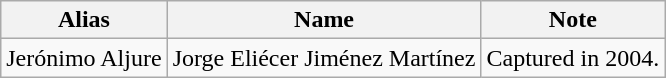<table class="wikitable">
<tr>
<th>Alias</th>
<th>Name</th>
<th>Note</th>
</tr>
<tr>
<td>Jerónimo Aljure</td>
<td>Jorge Eliécer Jiménez Martínez</td>
<td>Captured in 2004.</td>
</tr>
</table>
